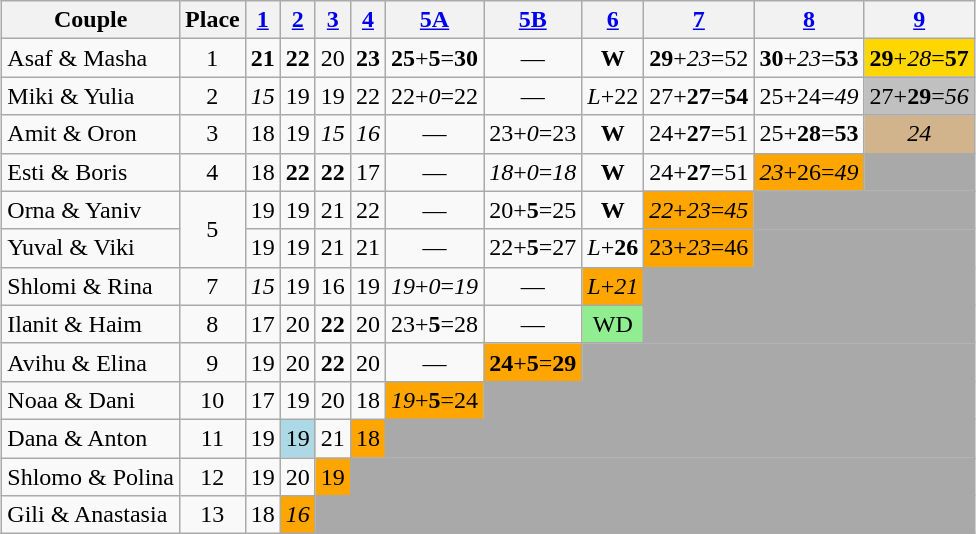<table class="wikitable sortable" style="margin:auto;text-align:center;">
<tr>
<th>Couple</th>
<th>Place</th>
<th><a href='#'>1</a></th>
<th><a href='#'>2</a></th>
<th><a href='#'>3</a></th>
<th><a href='#'>4</a></th>
<th><a href='#'>5A</a></th>
<th><a href='#'>5B</a></th>
<th><a href='#'>6</a></th>
<th><a href='#'>7</a></th>
<th><a href='#'>8</a></th>
<th><a href='#'>9</a></th>
</tr>
<tr>
<td style="text-align:left;">Asaf & Masha</td>
<td>1</td>
<td><span><strong>21</strong></span></td>
<td><span><strong>22</strong></span></td>
<td>20</td>
<td><span><strong>23</strong></span></td>
<td><span><strong>25</strong></span>+<span><strong>5</strong></span>=<span><strong>30</strong></span></td>
<td>—</td>
<td><span><strong>W</strong></span></td>
<td><span><strong>29</strong></span>+<span><em>23</em></span>=52</td>
<td><span><strong>30</strong></span>+<span><em>23</em></span>=<span><strong>53</strong></span></td>
<td style="background:gold;"><span><strong>29</strong></span>+<span><em>28</em></span>=<span><strong>57</strong></span></td>
</tr>
<tr>
<td style="text-align:left;">Miki & Yulia</td>
<td>2</td>
<td><span><em>15</em></span></td>
<td>19</td>
<td>19</td>
<td>22</td>
<td>22+<span><em>0</em></span>=22</td>
<td>—</td>
<td><span><em>L</em></span>+22</td>
<td>27+<span><strong>27</strong></span>=<span><strong>54</strong></span></td>
<td>25+24=<span><em>49</em></span></td>
<td style="background:silver;">27+<span><strong>29</strong></span>=<span><em>56</em></span></td>
</tr>
<tr>
<td style="text-align:left;">Amit & Oron</td>
<td>3</td>
<td>18</td>
<td>19</td>
<td><span><em>15</em></span></td>
<td><span><em>16</em></span></td>
<td>—</td>
<td>23+<span><em>0</em></span>=23</td>
<td><span><strong>W</strong></span></td>
<td>24+<span><strong>27</strong></span>=51</td>
<td>25+<span><strong>28</strong></span>=<span><strong>53</strong></span></td>
<td style="background:tan;"><span><em>24</em></span></td>
</tr>
<tr>
<td style="text-align:left;">Esti & Boris</td>
<td>4</td>
<td>18</td>
<td><span><strong>22</strong></span></td>
<td><span><strong>22</strong></span></td>
<td>17</td>
<td>—</td>
<td><span><em>18</em></span>+<span><em>0</em></span>=<span><em>18</em></span></td>
<td><span><strong>W</strong></span></td>
<td>24+<span><strong>27</strong></span>=51</td>
<td style="background:orange;"><span><em>23</em></span>+26=<span><em>49</em></span></td>
<td style="background:darkgray;" colspan="20"></td>
</tr>
<tr>
<td style="text-align:left;">Orna & Yaniv</td>
<td rowspan=2>5</td>
<td>19</td>
<td>19</td>
<td>21</td>
<td>22</td>
<td>—</td>
<td>20+<span><strong>5</strong></span>=25</td>
<td><span><strong>W</strong></span></td>
<td style="background:orange;"><span><em>22</em></span>+<span><em>23</em></span>=<span><em>45</em></span></td>
<td style="background:darkgray;" colspan="20"></td>
</tr>
<tr>
<td style="text-align:left;">Yuval & Viki</td>
<td>19</td>
<td>19</td>
<td>21</td>
<td>21</td>
<td>—</td>
<td>22+<span><strong>5</strong></span>=27</td>
<td><span><em>L</em></span>+<span><strong>26</strong></span></td>
<td style="background:orange;">23+<span><em>23</em></span>=46</td>
<td style="background:darkgray;" colspan="20"></td>
</tr>
<tr>
<td style="text-align:left;">Shlomi & Rina</td>
<td>7</td>
<td><span><em>15</em></span></td>
<td>19</td>
<td>16</td>
<td>19</td>
<td><span><em>19</em></span>+<span><em>0</em></span>=<span><em>19</em></span></td>
<td>—</td>
<td style="background:orange;"><span><em>L</em></span>+<span><em>21</em></span></td>
<td style="background:darkgray;" colspan="20"></td>
</tr>
<tr>
<td style="text-align:left;">Ilanit & Haim</td>
<td>8</td>
<td>17</td>
<td>20</td>
<td><span><strong>22</strong></span></td>
<td>20</td>
<td>23+<span><strong>5</strong></span>=28</td>
<td>—</td>
<td style="background:lightgreen;">WD</td>
<td style="background:darkgray;" colspan="20"></td>
</tr>
<tr>
<td style="text-align:left;">Avihu & Elina</td>
<td>9</td>
<td>19</td>
<td>20</td>
<td><span><strong>22</strong></span></td>
<td>20</td>
<td>—</td>
<td style="background:orange;"><span><strong>24</strong></span>+<span><strong>5</strong></span>=<span><strong>29</strong></span></td>
<td style="background:darkgray;" colspan="20"></td>
</tr>
<tr>
<td style="text-align:left;">Noaa & Dani</td>
<td>10</td>
<td>17</td>
<td>19</td>
<td>20</td>
<td>18</td>
<td style="background:orange;"><span><em>19</em></span>+<span><strong>5</strong></span>=24</td>
<td style="background:darkgray;" colspan="20"></td>
</tr>
<tr>
<td style="text-align:left;">Dana & Anton</td>
<td>11</td>
<td>19</td>
<td bgcolor="lightblue">19</td>
<td>21</td>
<td style="background:orange;">18</td>
<td style="background:darkgray;" colspan="20"></td>
</tr>
<tr>
<td style="text-align:left;">Shlomo & Polina</td>
<td>12</td>
<td>19</td>
<td>20</td>
<td style="background:orange;">19</td>
<td style="background:darkgray;" colspan="20"></td>
</tr>
<tr>
<td style="text-align:left;">Gili & Anastasia</td>
<td>13</td>
<td>18</td>
<td style="background:orange;"><span><em>16</em></span></td>
<td style="background:darkgray;" colspan="20"></td>
</tr>
</table>
